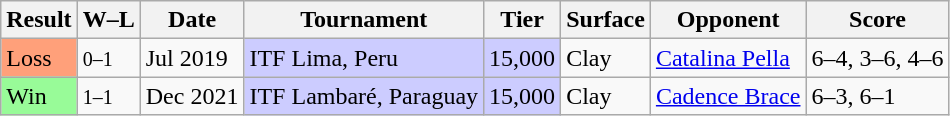<table class="sortable wikitable">
<tr>
<th>Result</th>
<th class="unsortable">W–L</th>
<th>Date</th>
<th>Tournament</th>
<th>Tier</th>
<th>Surface</th>
<th>Opponent</th>
<th class="unsortable">Score</th>
</tr>
<tr>
<td bgcolor=ffa07a>Loss</td>
<td><small>0–1</small></td>
<td>Jul 2019</td>
<td bgcolor=#ccf>ITF Lima, Peru</td>
<td bgcolor=#ccf>15,000</td>
<td>Clay</td>
<td> <a href='#'>Catalina Pella</a></td>
<td>6–4, 3–6, 4–6</td>
</tr>
<tr>
<td bgcolor=98FB98>Win</td>
<td><small>1–1</small></td>
<td>Dec 2021</td>
<td bgcolor=#ccf>ITF Lambaré, Paraguay</td>
<td bgcolor=#ccf>15,000</td>
<td>Clay</td>
<td> <a href='#'>Cadence Brace</a></td>
<td>6–3, 6–1</td>
</tr>
</table>
